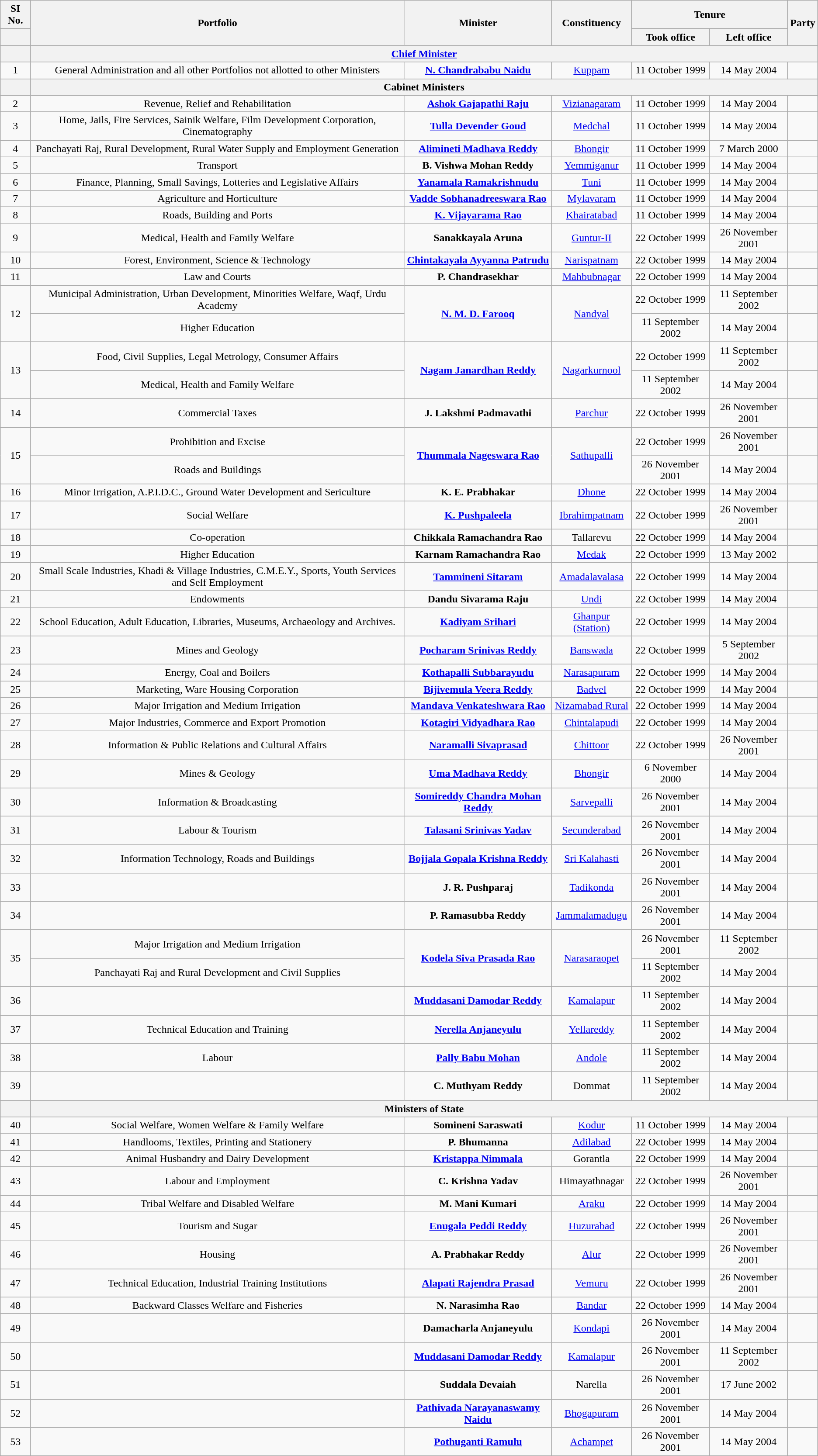<table class ="wikitable">
<tr style="text-align: center;">
<th>SI No.</th>
<th rowspan="2">Portfolio</th>
<th rowspan=2>Minister</th>
<th rowspan=2>Constituency</th>
<th colspan=2>Tenure</th>
<th rowspan=2 colspan="2" scope="col">Party</th>
</tr>
<tr style="text-align: center;">
<th></th>
<th>Took office</th>
<th>Left office</th>
</tr>
<tr style="text-align: center;">
<th></th>
<th colspan="7"><strong><a href='#'>Chief Minister</a></strong></th>
</tr>
<tr style="text-align: center;">
<td>1</td>
<td>General Administration and all other Portfolios not allotted to other Ministers</td>
<td><strong><a href='#'>N. Chandrababu Naidu</a></strong></td>
<td><a href='#'>Kuppam</a></td>
<td>11 October 1999</td>
<td>14 May 2004</td>
<td></td>
</tr>
<tr style="text-align: center;">
<th></th>
<th colspan="7"><strong>Cabinet Ministers</strong></th>
</tr>
<tr style="text-align: center;">
<td>2</td>
<td>Revenue, Relief and Rehabilitation</td>
<td><strong><a href='#'>Ashok Gajapathi Raju</a></strong></td>
<td><a href='#'>Vizianagaram</a></td>
<td>11 October 1999</td>
<td>14 May 2004</td>
<td></td>
</tr>
<tr style="text-align: center;">
<td>3</td>
<td>Home, Jails, Fire Services, Sainik Welfare, Film Development Corporation, Cinematography</td>
<td><strong><a href='#'>Tulla Devender Goud</a></strong></td>
<td><a href='#'>Medchal</a></td>
<td>11 October 1999</td>
<td>14 May 2004</td>
<td></td>
</tr>
<tr style="text-align: center;">
<td>4</td>
<td>Panchayati Raj, Rural Development, Rural Water Supply and Employment Generation</td>
<td><strong><a href='#'>Alimineti Madhava Reddy</a></strong></td>
<td><a href='#'>Bhongir</a></td>
<td>11 October 1999</td>
<td>7 March 2000 </td>
<td></td>
</tr>
<tr style="text-align: center;">
<td>5</td>
<td>Transport</td>
<td><strong>B. Vishwa Mohan Reddy</strong></td>
<td><a href='#'>Yemmiganur</a></td>
<td>11 October 1999</td>
<td>14 May 2004</td>
<td></td>
</tr>
<tr style="text-align: center;">
<td>6</td>
<td>Finance, Planning, Small Savings, Lotteries and Legislative Affairs</td>
<td><strong><a href='#'>Yanamala Ramakrishnudu</a></strong></td>
<td><a href='#'>Tuni</a></td>
<td>11 October 1999</td>
<td>14 May 2004</td>
<td></td>
</tr>
<tr style="text-align: center;">
<td>7</td>
<td>Agriculture and Horticulture</td>
<td><strong><a href='#'>Vadde Sobhanadreeswara Rao</a></strong></td>
<td><a href='#'>Mylavaram</a></td>
<td>11 October 1999</td>
<td>14 May 2004</td>
<td></td>
</tr>
<tr style="text-align: center;">
<td>8</td>
<td>Roads, Building and Ports</td>
<td><strong><a href='#'>K. Vijayarama Rao</a></strong></td>
<td><a href='#'>Khairatabad</a></td>
<td>11 October 1999</td>
<td>14 May 2004</td>
<td></td>
</tr>
<tr style="text-align: center;">
<td>9</td>
<td>Medical, Health and Family Welfare</td>
<td><strong>Sanakkayala Aruna</strong></td>
<td><a href='#'>Guntur-II</a></td>
<td>22 October 1999</td>
<td>26 November 2001</td>
<td></td>
</tr>
<tr style="text-align: center;">
<td>10</td>
<td>Forest, Environment, Science & Technology</td>
<td><strong><a href='#'>Chintakayala Ayyanna Patrudu</a></strong></td>
<td><a href='#'>Narispatnam</a></td>
<td>22 October 1999</td>
<td>14 May 2004</td>
<td></td>
</tr>
<tr style="text-align: center;">
<td>11</td>
<td>Law and Courts</td>
<td><strong>P. Chandrasekhar</strong></td>
<td><a href='#'>Mahbubnagar</a></td>
<td>22 October 1999</td>
<td>14 May 2004</td>
<td></td>
</tr>
<tr style="text-align: center;">
<td rowspan=2>12</td>
<td>Municipal Administration, Urban Development, Minorities Welfare, Waqf, Urdu Academy</td>
<td rowspan=2><strong><a href='#'>N. M. D. Farooq</a></strong></td>
<td rowspan=2><a href='#'>Nandyal</a></td>
<td>22 October 1999</td>
<td>11 September 2002</td>
<td></td>
</tr>
<tr style="text-align: center;">
<td>Higher Education</td>
<td>11 September 2002</td>
<td>14 May 2004</td>
<td></td>
</tr>
<tr style="text-align: center;">
<td rowspan=2>13</td>
<td>Food, Civil Supplies, Legal Metrology, Consumer Affairs</td>
<td rowspan=2><strong><a href='#'>Nagam Janardhan Reddy</a></strong></td>
<td rowspan=2><a href='#'>Nagarkurnool</a></td>
<td>22 October 1999</td>
<td>11 September 2002</td>
<td></td>
</tr>
<tr style="text-align: center;">
<td>Medical, Health and Family Welfare</td>
<td>11 September 2002</td>
<td>14 May 2004</td>
<td></td>
</tr>
<tr style="text-align: center;">
<td>14</td>
<td>Commercial Taxes</td>
<td><strong>J. Lakshmi Padmavathi</strong></td>
<td><a href='#'>Parchur</a></td>
<td>22 October 1999</td>
<td>26 November 2001</td>
<td></td>
</tr>
<tr style="text-align: center;">
<td rowspan=2>15</td>
<td>Prohibition and Excise</td>
<td rowspan=2><strong><a href='#'>Thummala Nageswara Rao</a></strong></td>
<td rowspan=2><a href='#'>Sathupalli</a></td>
<td>22 October 1999</td>
<td>26 November 2001</td>
<td></td>
</tr>
<tr style="text-align: center;">
<td>Roads and Buildings</td>
<td>26 November 2001</td>
<td>14 May 2004</td>
</tr>
<tr style="text-align: center;">
<td>16</td>
<td>Minor Irrigation, A.P.I.D.C., Ground Water Development and Sericulture</td>
<td><strong>K. E. Prabhakar</strong></td>
<td><a href='#'>Dhone</a></td>
<td>22 October 1999</td>
<td>14 May 2004</td>
<td></td>
</tr>
<tr style="text-align: center;">
<td>17</td>
<td>Social Welfare</td>
<td><strong><a href='#'>K. Pushpaleela</a></strong></td>
<td><a href='#'>Ibrahimpatnam</a></td>
<td>22 October 1999</td>
<td>26 November 2001</td>
<td></td>
</tr>
<tr style="text-align: center;">
<td>18</td>
<td>Co-operation</td>
<td><strong>Chikkala Ramachandra Rao</strong></td>
<td>Tallarevu</td>
<td>22 October 1999</td>
<td>14 May 2004</td>
<td></td>
</tr>
<tr style="text-align: center;">
<td>19</td>
<td>Higher Education</td>
<td><strong>Karnam Ramachandra Rao</strong></td>
<td><a href='#'>Medak</a></td>
<td>22 October 1999</td>
<td>13 May 2002 </td>
<td></td>
</tr>
<tr style="text-align: center;">
<td>20</td>
<td>Small Scale Industries, Khadi & Village Industries, C.M.E.Y., Sports, Youth Services and Self Employment</td>
<td><strong><a href='#'>Tammineni Sitaram</a></strong></td>
<td><a href='#'>Amadalavalasa</a></td>
<td>22 October 1999</td>
<td>14 May 2004</td>
<td></td>
</tr>
<tr style="text-align: center;">
<td>21</td>
<td>Endowments</td>
<td><strong>Dandu Sivarama Raju</strong></td>
<td><a href='#'>Undi</a></td>
<td>22 October 1999</td>
<td>14 May 2004</td>
<td></td>
</tr>
<tr style="text-align: center;">
<td>22</td>
<td>School Education, Adult Education, Libraries, Museums, Archaeology and Archives.</td>
<td><strong><a href='#'>Kadiyam Srihari</a></strong></td>
<td><a href='#'>Ghanpur (Station)</a></td>
<td>22 October 1999</td>
<td>14 May 2004</td>
<td></td>
</tr>
<tr style="text-align: center;">
<td>23</td>
<td>Mines and Geology</td>
<td><strong><a href='#'>Pocharam Srinivas Reddy</a></strong></td>
<td><a href='#'>Banswada</a></td>
<td>22 October 1999</td>
<td>5 September 2002  </td>
<td></td>
</tr>
<tr style="text-align: center;">
<td>24</td>
<td>Energy, Coal and Boilers</td>
<td><strong><a href='#'>Kothapalli Subbarayudu</a></strong></td>
<td><a href='#'>Narasapuram</a></td>
<td>22 October 1999</td>
<td>14 May 2004</td>
<td></td>
</tr>
<tr style="text-align: center;">
<td>25</td>
<td>Marketing, Ware Housing Corporation</td>
<td><strong><a href='#'>Bijivemula Veera Reddy</a></strong></td>
<td><a href='#'>Badvel</a></td>
<td>22 October 1999</td>
<td>14 May 2004</td>
<td></td>
</tr>
<tr style="text-align: center;">
<td>26</td>
<td>Major Irrigation and Medium Irrigation</td>
<td><strong><a href='#'>Mandava Venkateshwara Rao</a></strong></td>
<td><a href='#'>Nizamabad Rural</a></td>
<td>22 October 1999</td>
<td>14 May 2004</td>
<td></td>
</tr>
<tr style="text-align: center;">
<td>27</td>
<td>Major Industries, Commerce and Export Promotion</td>
<td><strong><a href='#'>Kotagiri Vidyadhara Rao</a></strong></td>
<td><a href='#'>Chintalapudi</a></td>
<td>22 October 1999</td>
<td>14 May 2004</td>
<td></td>
</tr>
<tr style="text-align: center;">
<td>28</td>
<td>Information & Public Relations and Cultural Affairs</td>
<td><strong><a href='#'>Naramalli Sivaprasad</a></strong></td>
<td><a href='#'>Chittoor</a></td>
<td>22 October 1999 </td>
<td>26 November 2001</td>
<td></td>
</tr>
<tr style="text-align: center;">
<td>29</td>
<td>Mines & Geology</td>
<td><strong><a href='#'>Uma Madhava Reddy</a></strong></td>
<td><a href='#'>Bhongir</a></td>
<td>6 November 2000</td>
<td>14 May 2004</td>
<td></td>
</tr>
<tr style="text-align: center;">
<td>30</td>
<td>Information & Broadcasting</td>
<td><strong><a href='#'>Somireddy Chandra Mohan Reddy</a></strong></td>
<td><a href='#'>Sarvepalli</a></td>
<td>26 November 2001</td>
<td>14 May 2004</td>
<td></td>
</tr>
<tr style="text-align: center;">
<td>31</td>
<td>Labour & Tourism</td>
<td><strong><a href='#'>Talasani Srinivas Yadav</a></strong></td>
<td><a href='#'>Secunderabad</a></td>
<td>26 November 2001</td>
<td>14 May 2004</td>
<td></td>
</tr>
<tr style="text-align: center;">
<td>32</td>
<td>Information Technology, Roads and Buildings</td>
<td><strong><a href='#'>Bojjala Gopala Krishna Reddy</a></strong></td>
<td><a href='#'>Sri Kalahasti</a></td>
<td>26 November 2001</td>
<td>14 May 2004</td>
<td></td>
</tr>
<tr style="text-align: center;">
<td>33</td>
<td></td>
<td><strong>J. R. Pushparaj</strong></td>
<td><a href='#'>Tadikonda</a></td>
<td>26 November 2001</td>
<td>14 May 2004</td>
<td></td>
</tr>
<tr style="text-align: center;">
<td>34</td>
<td></td>
<td><strong>P. Ramasubba Reddy</strong></td>
<td><a href='#'>Jammalamadugu</a></td>
<td>26 November 2001</td>
<td>14 May 2004</td>
<td></td>
</tr>
<tr style="text-align: center;">
<td rowspan="2">35</td>
<td>Major Irrigation and Medium Irrigation</td>
<td rowspan=2><strong><a href='#'>Kodela Siva Prasada Rao</a></strong></td>
<td rowspan=2><a href='#'>Narasaraopet</a></td>
<td>26 November 2001</td>
<td>11 September 2002</td>
<td></td>
</tr>
<tr style="text-align: center;">
<td>Panchayati Raj and Rural Development and Civil Supplies</td>
<td>11 September 2002</td>
<td>14 May 2004</td>
<td></td>
</tr>
<tr style="text-align: center;">
<td>36</td>
<td></td>
<td><strong><a href='#'>Muddasani Damodar Reddy</a></strong></td>
<td><a href='#'>Kamalapur</a></td>
<td>11 September 2002 </td>
<td>14 May 2004</td>
<td></td>
</tr>
<tr style="text-align: center;">
<td>37</td>
<td>Technical Education and Training</td>
<td><strong><a href='#'>Nerella Anjaneyulu</a></strong></td>
<td><a href='#'>Yellareddy</a></td>
<td>11 September 2002</td>
<td>14 May 2004</td>
<td></td>
</tr>
<tr style="text-align: center;">
<td>38</td>
<td>Labour</td>
<td><strong><a href='#'>Pally Babu Mohan</a></strong></td>
<td><a href='#'>Andole</a></td>
<td>11 September 2002</td>
<td>14 May 2004</td>
<td></td>
</tr>
<tr style="text-align: center;">
<td>39</td>
<td></td>
<td><strong>C. Muthyam Reddy</strong></td>
<td>Dommat</td>
<td>11 September 2002</td>
<td>14 May 2004</td>
<td></td>
</tr>
<tr style="text-align: center;">
<th></th>
<th colspan="7"><strong>Ministers of State</strong></th>
</tr>
<tr style="text-align: center;">
<td>40</td>
<td>Social Welfare, Women Welfare & Family Welfare</td>
<td><strong>Somineni Saraswati</strong></td>
<td><a href='#'>Kodur</a></td>
<td>11 October 1999</td>
<td>14 May 2004</td>
<td></td>
</tr>
<tr style="text-align: center;">
<td>41</td>
<td>Handlooms, Textiles, Printing and Stationery</td>
<td><strong>P. Bhumanna</strong></td>
<td><a href='#'>Adilabad</a></td>
<td>22 October 1999</td>
<td>14 May 2004</td>
<td></td>
</tr>
<tr style="text-align: center;">
<td>42</td>
<td>Animal Husbandry and Dairy Development</td>
<td><strong><a href='#'>Kristappa Nimmala</a></strong></td>
<td>Gorantla</td>
<td>22 October 1999</td>
<td>14 May 2004</td>
<td></td>
</tr>
<tr style="text-align: center;">
<td>43</td>
<td>Labour and Employment</td>
<td><strong>C. Krishna Yadav</strong></td>
<td>Himayathnagar</td>
<td>22 October 1999</td>
<td>26 November 2001</td>
<td></td>
</tr>
<tr style="text-align: center;">
<td>44</td>
<td>Tribal Welfare and Disabled Welfare</td>
<td><strong>M. Mani Kumari</strong></td>
<td><a href='#'>Araku</a></td>
<td>22 October 1999</td>
<td>14 May 2004</td>
<td></td>
</tr>
<tr style="text-align: center;">
<td>45</td>
<td>Tourism and Sugar</td>
<td><strong><a href='#'>Enugala Peddi Reddy</a></strong></td>
<td><a href='#'>Huzurabad</a></td>
<td>22 October 1999</td>
<td>26 November 2001</td>
<td></td>
</tr>
<tr style="text-align: center;">
<td>46</td>
<td>Housing</td>
<td><strong>A. Prabhakar Reddy</strong></td>
<td><a href='#'>Alur</a></td>
<td>22 October 1999</td>
<td>26 November 2001</td>
<td></td>
</tr>
<tr style="text-align: center;">
<td>47</td>
<td>Technical Education, Industrial Training Institutions</td>
<td><strong><a href='#'>Alapati Rajendra Prasad</a></strong></td>
<td><a href='#'>Vemuru</a></td>
<td>22 October 1999</td>
<td>26 November 2001</td>
<td></td>
</tr>
<tr style="text-align: center;">
<td>48</td>
<td>Backward Classes Welfare and Fisheries</td>
<td><strong>N. Narasimha Rao</strong></td>
<td><a href='#'>Bandar</a></td>
<td>22 October 1999 </td>
<td>14 May 2004</td>
<td></td>
</tr>
<tr style="text-align: center;">
<td>49</td>
<td></td>
<td><strong>Damacharla Anjaneyulu</strong></td>
<td><a href='#'>Kondapi</a></td>
<td>26 November 2001</td>
<td>14 May 2004</td>
<td></td>
</tr>
<tr style="text-align: center;">
<td>50</td>
<td></td>
<td><strong><a href='#'>Muddasani Damodar Reddy</a></strong></td>
<td><a href='#'>Kamalapur</a></td>
<td>26 November 2001</td>
<td>11 September 2002 </td>
<td></td>
</tr>
<tr style="text-align: center;">
<td>51</td>
<td></td>
<td><strong>Suddala Devaiah</strong></td>
<td>Narella</td>
<td>26 November 2001</td>
<td>17 June 2002 </td>
<td></td>
</tr>
<tr style="text-align: center;">
<td>52</td>
<td></td>
<td><strong><a href='#'>Pathivada Narayanaswamy Naidu</a></strong></td>
<td><a href='#'>Bhogapuram</a></td>
<td>26 November 2001</td>
<td>14 May 2004</td>
<td></td>
</tr>
<tr style="text-align: center;">
<td>53</td>
<td></td>
<td><strong><a href='#'>Pothuganti Ramulu</a></strong></td>
<td><a href='#'>Achampet</a></td>
<td>26 November 2001</td>
<td>14 May 2004</td>
<td></td>
</tr>
</table>
